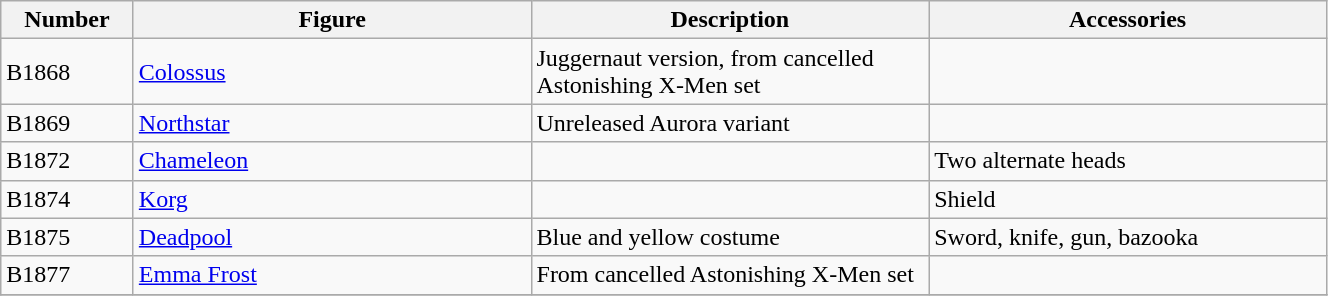<table class="wikitable" width="70%">
<tr>
<th width=10%>Number</th>
<th width=30%>Figure</th>
<th width=30%>Description</th>
<th width=30%>Accessories</th>
</tr>
<tr>
<td>B1868</td>
<td><a href='#'>Colossus</a></td>
<td>Juggernaut version, from cancelled Astonishing X-Men set</td>
<td></td>
</tr>
<tr>
<td>B1869</td>
<td><a href='#'>Northstar</a></td>
<td>Unreleased Aurora variant</td>
<td></td>
</tr>
<tr>
<td>B1872</td>
<td><a href='#'>Chameleon</a></td>
<td></td>
<td>Two alternate heads</td>
</tr>
<tr>
<td>B1874</td>
<td><a href='#'>Korg</a></td>
<td></td>
<td>Shield</td>
</tr>
<tr>
<td>B1875</td>
<td><a href='#'>Deadpool</a></td>
<td>Blue and yellow costume</td>
<td>Sword, knife, gun, bazooka</td>
</tr>
<tr>
<td>B1877</td>
<td><a href='#'>Emma Frost</a></td>
<td>From cancelled Astonishing X-Men set</td>
<td></td>
</tr>
<tr>
</tr>
</table>
